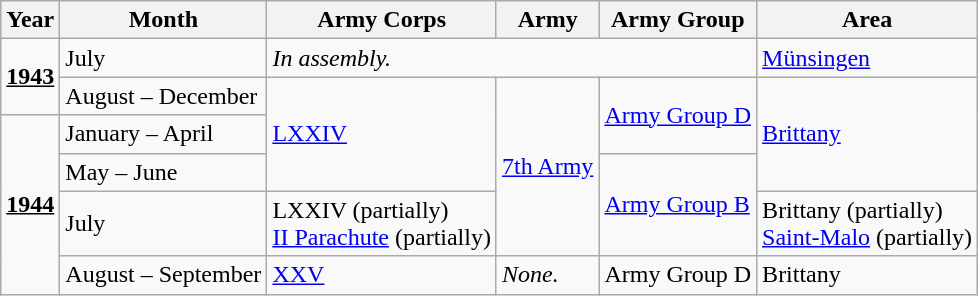<table class="wikitable">
<tr>
<th>Year</th>
<th>Month</th>
<th>Army Corps</th>
<th>Army</th>
<th>Army Group</th>
<th>Area</th>
</tr>
<tr>
<td rowspan="2"><strong><u>1943</u></strong></td>
<td>July</td>
<td colspan="3"><em>In assembly.</em></td>
<td><a href='#'>Münsingen</a></td>
</tr>
<tr>
<td>August – December</td>
<td rowspan="3"><a href='#'>LXXIV</a></td>
<td rowspan="4"><a href='#'>7th Army</a></td>
<td rowspan="2"><a href='#'>Army Group D</a></td>
<td rowspan="3"><a href='#'>Brittany</a></td>
</tr>
<tr>
<td rowspan="4"><strong><u>1944</u></strong></td>
<td>January – April</td>
</tr>
<tr>
<td>May – June</td>
<td rowspan="2"><a href='#'>Army Group B</a></td>
</tr>
<tr>
<td>July</td>
<td>LXXIV (partially)<br><a href='#'>II Parachute</a> (partially)</td>
<td>Brittany (partially)<br><a href='#'>Saint-Malo</a> (partially)</td>
</tr>
<tr>
<td>August – September</td>
<td><a href='#'>XXV</a></td>
<td><em>None.</em></td>
<td>Army Group D</td>
<td>Brittany</td>
</tr>
</table>
